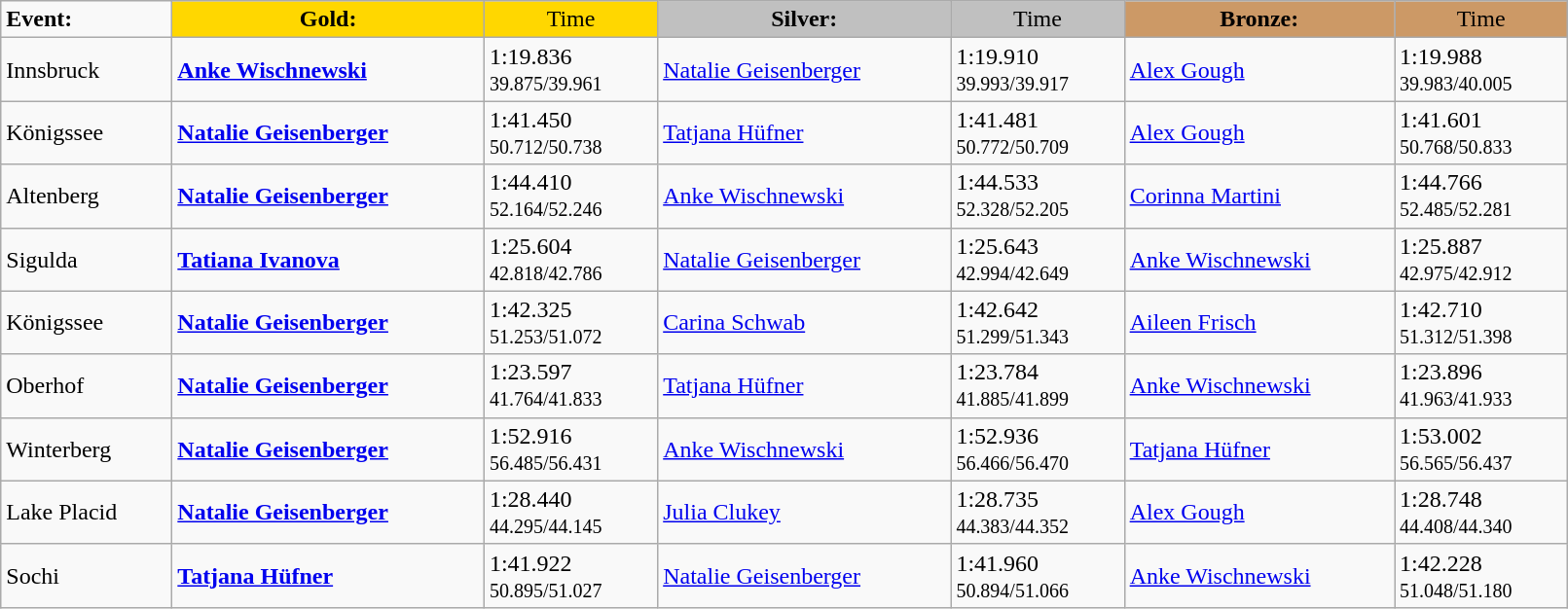<table class="wikitable" style="width:85%;">
<tr>
<td><strong>Event:</strong></td>
<td !  style="text-align:center; background:gold;"><strong>Gold:</strong></td>
<td !  style="text-align:center; background:gold;">Time</td>
<td !  style="text-align:center; background:silver;"><strong>Silver:</strong></td>
<td !  style="text-align:center; background:silver;">Time</td>
<td !  style="text-align:center; background:#c96;"><strong>Bronze:</strong></td>
<td !  style="text-align:center; background:#c96;">Time</td>
</tr>
<tr>
<td>Innsbruck</td>
<td><strong><a href='#'>Anke Wischnewski</a></strong><br><small></small></td>
<td>1:19.836<br><small>39.875/39.961</small></td>
<td><a href='#'>Natalie Geisenberger</a><br><small></small></td>
<td>1:19.910<br><small>39.993/39.917</small></td>
<td><a href='#'>Alex Gough</a><br><small></small></td>
<td>1:19.988<br><small>39.983/40.005</small></td>
</tr>
<tr>
<td>Königssee</td>
<td><strong><a href='#'>Natalie Geisenberger</a></strong><br><small></small></td>
<td>1:41.450<br><small>50.712/50.738</small></td>
<td><a href='#'>Tatjana Hüfner</a><br><small></small></td>
<td>1:41.481<br><small>50.772/50.709</small></td>
<td><a href='#'>Alex Gough</a><br><small></small></td>
<td>1:41.601<br><small>50.768/50.833</small></td>
</tr>
<tr>
<td>Altenberg</td>
<td><strong><a href='#'>Natalie Geisenberger</a></strong><br><small></small></td>
<td>1:44.410<br><small>52.164/52.246</small></td>
<td><a href='#'>Anke Wischnewski</a><br><small></small></td>
<td>1:44.533<br><small>52.328/52.205</small></td>
<td><a href='#'>Corinna Martini</a><br><small></small></td>
<td>1:44.766<br><small>52.485/52.281</small></td>
</tr>
<tr>
<td>Sigulda</td>
<td><strong><a href='#'>Tatiana Ivanova</a></strong><br><small></small></td>
<td>1:25.604<br><small>42.818/42.786</small></td>
<td><a href='#'>Natalie Geisenberger</a><br><small></small></td>
<td>1:25.643<br><small>42.994/42.649</small></td>
<td><a href='#'>Anke Wischnewski</a><br><small></small></td>
<td>1:25.887<br><small>42.975/42.912</small></td>
</tr>
<tr>
<td>Königssee</td>
<td><strong><a href='#'>Natalie Geisenberger</a></strong><br><small></small></td>
<td>1:42.325<br><small>51.253/51.072</small></td>
<td><a href='#'>Carina Schwab</a><br><small></small></td>
<td>1:42.642<br><small>51.299/51.343</small></td>
<td><a href='#'>Aileen Frisch</a><br><small></small></td>
<td>1:42.710<br><small>51.312/51.398</small></td>
</tr>
<tr>
<td>Oberhof</td>
<td><strong><a href='#'>Natalie Geisenberger</a></strong><br><small></small></td>
<td>1:23.597<br><small>41.764/41.833</small></td>
<td><a href='#'>Tatjana Hüfner</a><br><small></small></td>
<td>1:23.784<br><small>41.885/41.899</small></td>
<td><a href='#'>Anke Wischnewski</a><br><small></small></td>
<td>1:23.896<br><small>41.963/41.933</small></td>
</tr>
<tr>
<td>Winterberg</td>
<td><strong><a href='#'>Natalie Geisenberger</a></strong><br><small></small></td>
<td>1:52.916<br><small>56.485/56.431</small></td>
<td><a href='#'>Anke Wischnewski</a><br><small></small></td>
<td>1:52.936<br><small>56.466/56.470</small></td>
<td><a href='#'>Tatjana Hüfner</a><br><small></small></td>
<td>1:53.002<br><small>56.565/56.437</small></td>
</tr>
<tr>
<td>Lake Placid</td>
<td><strong><a href='#'>Natalie Geisenberger</a></strong><br><small></small></td>
<td>1:28.440<br><small>44.295/44.145</small></td>
<td><a href='#'>Julia Clukey</a><br><small></small></td>
<td>1:28.735<br><small>44.383/44.352</small></td>
<td><a href='#'>Alex Gough</a><br><small></small></td>
<td>1:28.748<br><small>44.408/44.340</small></td>
</tr>
<tr>
<td>Sochi</td>
<td><strong><a href='#'>Tatjana Hüfner</a></strong><br><small></small></td>
<td>1:41.922<br><small>50.895/51.027</small></td>
<td><a href='#'>Natalie Geisenberger</a><br><small></small></td>
<td>1:41.960<br><small>50.894/51.066</small></td>
<td><a href='#'>Anke Wischnewski</a><br><small></small></td>
<td>1:42.228<br><small>51.048/51.180</small></td>
</tr>
</table>
